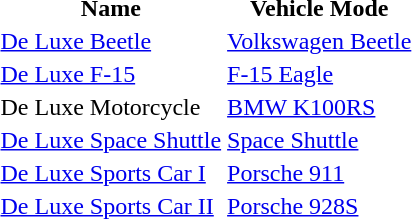<table>
<tr>
<th>Name</th>
<th>Vehicle Mode</th>
</tr>
<tr --->
<td><a href='#'>De Luxe Beetle</a></td>
<td><a href='#'>Volkswagen Beetle</a></td>
</tr>
<tr --->
<td><a href='#'>De Luxe F-15</a></td>
<td><a href='#'>F-15 Eagle</a></td>
</tr>
<tr --->
<td>De Luxe Motorcycle</td>
<td><a href='#'>BMW K100RS</a></td>
</tr>
<tr --->
<td><a href='#'>De Luxe Space Shuttle</a></td>
<td><a href='#'>Space Shuttle</a></td>
</tr>
<tr --->
<td><a href='#'>De Luxe Sports Car I</a></td>
<td><a href='#'>Porsche 911</a></td>
</tr>
<tr --->
<td><a href='#'>De Luxe Sports Car II</a></td>
<td><a href='#'>Porsche 928S</a></td>
</tr>
</table>
